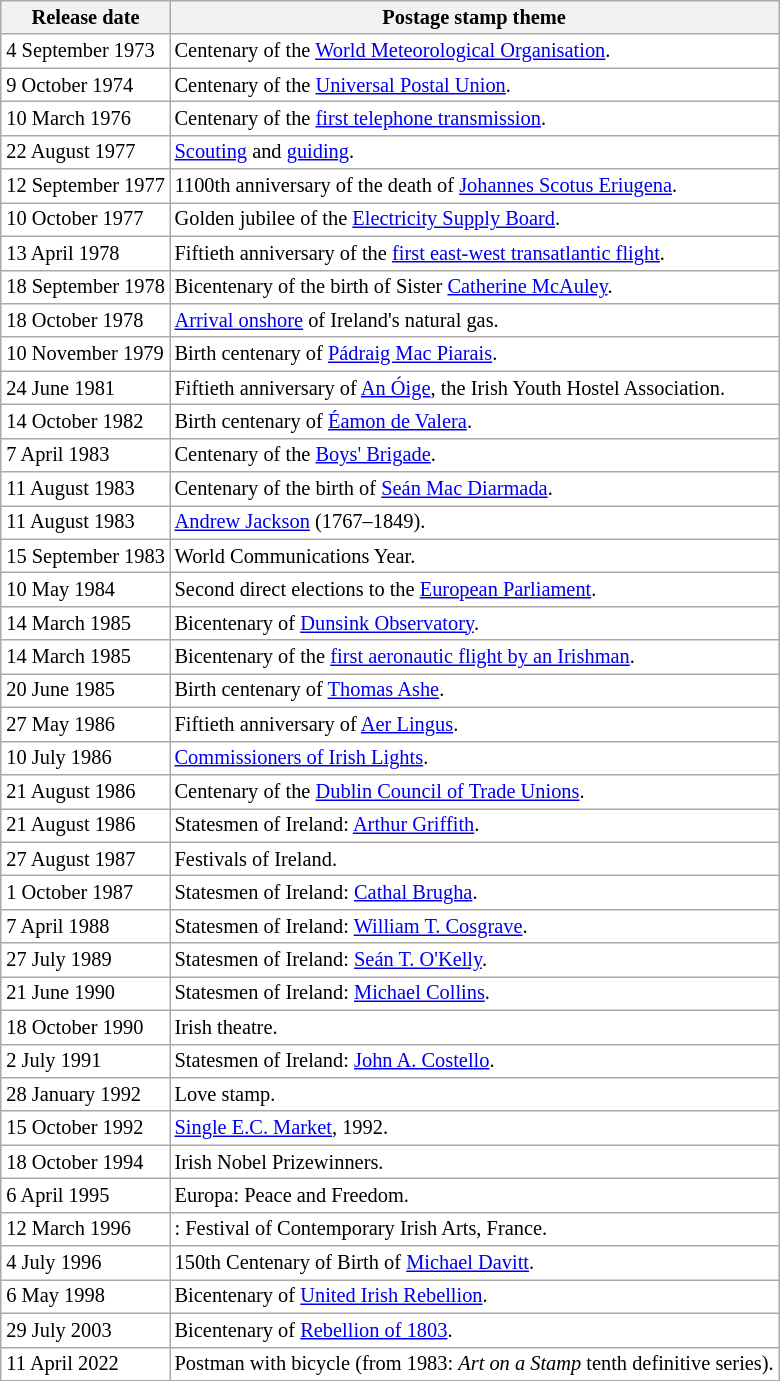<table class="wikitable" style="border:1px; background:white; margin:1em auto 1em auto; padding-left:5px; font-size:85%;">
<tr style="background:#f0f0f0;">
<th>Release date</th>
<th>Postage stamp theme</th>
</tr>
<tr>
<td style="white-space: nowrap;">4 September 1973</td>
<td>Centenary of the <a href='#'>World Meteorological Organisation</a>.</td>
</tr>
<tr>
<td>9 October 1974</td>
<td>Centenary of the <a href='#'>Universal Postal Union</a>.</td>
</tr>
<tr>
<td>10 March 1976</td>
<td>Centenary of the <a href='#'>first telephone transmission</a>.</td>
</tr>
<tr>
<td>22 August 1977</td>
<td><a href='#'>Scouting</a> and <a href='#'>guiding</a>.</td>
</tr>
<tr>
<td style="white-space: nowrap;">12 September 1977</td>
<td>1100th anniversary of the death of <a href='#'>Johannes Scotus Eriugena</a>.</td>
</tr>
<tr>
<td>10 October 1977</td>
<td>Golden jubilee of the <a href='#'>Electricity Supply Board</a>.</td>
</tr>
<tr>
<td>13 April 1978</td>
<td>Fiftieth anniversary of the <a href='#'>first east-west transatlantic flight</a>.</td>
</tr>
<tr>
<td>18 September 1978</td>
<td>Bicentenary of the birth of Sister <a href='#'>Catherine McAuley</a>.</td>
</tr>
<tr>
<td>18 October 1978</td>
<td><a href='#'>Arrival onshore</a> of Ireland's natural gas.</td>
</tr>
<tr>
<td>10 November 1979</td>
<td>Birth centenary of <a href='#'>Pádraig Mac Piarais</a>.</td>
</tr>
<tr>
<td>24 June 1981</td>
<td>Fiftieth anniversary of <a href='#'>An Óige</a>, the Irish Youth Hostel Association.</td>
</tr>
<tr>
<td>14 October 1982</td>
<td>Birth centenary of <a href='#'>Éamon de Valera</a>.</td>
</tr>
<tr>
<td>7 April 1983</td>
<td>Centenary of the <a href='#'>Boys' Brigade</a>.</td>
</tr>
<tr>
<td>11 August 1983</td>
<td>Centenary of the birth of <a href='#'>Seán Mac Diarmada</a>.</td>
</tr>
<tr>
<td>11 August 1983</td>
<td><a href='#'>Andrew Jackson</a> (1767–1849).</td>
</tr>
<tr>
<td>15 September 1983</td>
<td>World Communications Year.</td>
</tr>
<tr>
<td>10 May 1984</td>
<td>Second direct elections to the <a href='#'>European Parliament</a>.</td>
</tr>
<tr>
<td>14 March 1985</td>
<td>Bicentenary of <a href='#'>Dunsink Observatory</a>.</td>
</tr>
<tr>
<td>14 March 1985</td>
<td>Bicentenary of the <a href='#'>first aeronautic flight by an Irishman</a>.</td>
</tr>
<tr>
<td>20 June 1985</td>
<td>Birth centenary of <a href='#'>Thomas Ashe</a>.</td>
</tr>
<tr>
<td>27 May 1986</td>
<td>Fiftieth anniversary of <a href='#'>Aer Lingus</a>.</td>
</tr>
<tr>
<td>10 July 1986</td>
<td><a href='#'>Commissioners of Irish Lights</a>.</td>
</tr>
<tr>
<td>21 August 1986</td>
<td>Centenary of the <a href='#'>Dublin Council of Trade Unions</a>.</td>
</tr>
<tr>
<td>21 August 1986</td>
<td>Statesmen of Ireland: <a href='#'>Arthur Griffith</a>.</td>
</tr>
<tr>
<td>27 August 1987</td>
<td>Festivals of Ireland.</td>
</tr>
<tr>
<td>1 October 1987</td>
<td>Statesmen of Ireland: <a href='#'>Cathal Brugha</a>.</td>
</tr>
<tr>
<td>7 April 1988</td>
<td>Statesmen of Ireland: <a href='#'>William T. Cosgrave</a>.</td>
</tr>
<tr>
<td>27 July 1989</td>
<td>Statesmen of Ireland: <a href='#'>Seán T. O'Kelly</a>.</td>
</tr>
<tr>
<td>21 June 1990</td>
<td>Statesmen of Ireland: <a href='#'>Michael Collins</a>.</td>
</tr>
<tr>
<td>18 October 1990</td>
<td>Irish theatre.</td>
</tr>
<tr>
<td>2 July 1991</td>
<td>Statesmen of Ireland: <a href='#'>John A. Costello</a>.</td>
</tr>
<tr>
<td>28 January 1992</td>
<td>Love stamp.</td>
</tr>
<tr>
<td>15 October 1992</td>
<td><a href='#'>Single E.C. Market</a>, 1992.</td>
</tr>
<tr>
<td>18 October 1994</td>
<td>Irish Nobel Prizewinners.</td>
</tr>
<tr>
<td>6 April 1995</td>
<td>Europa: Peace and Freedom.</td>
</tr>
<tr>
<td>12 March 1996</td>
<td>: Festival of Contemporary Irish Arts, France.</td>
</tr>
<tr>
<td>4 July 1996</td>
<td>150th Centenary of Birth of <a href='#'>Michael Davitt</a>.</td>
</tr>
<tr>
<td>6 May 1998</td>
<td>Bicentenary of <a href='#'>United Irish Rebellion</a>.</td>
</tr>
<tr>
<td>29 July 2003</td>
<td>Bicentenary of <a href='#'>Rebellion of 1803</a>.</td>
</tr>
<tr>
<td>11 April 2022</td>
<td>Postman with bicycle (from 1983: <em>Art on a Stamp</em> tenth definitive series).</td>
</tr>
</table>
